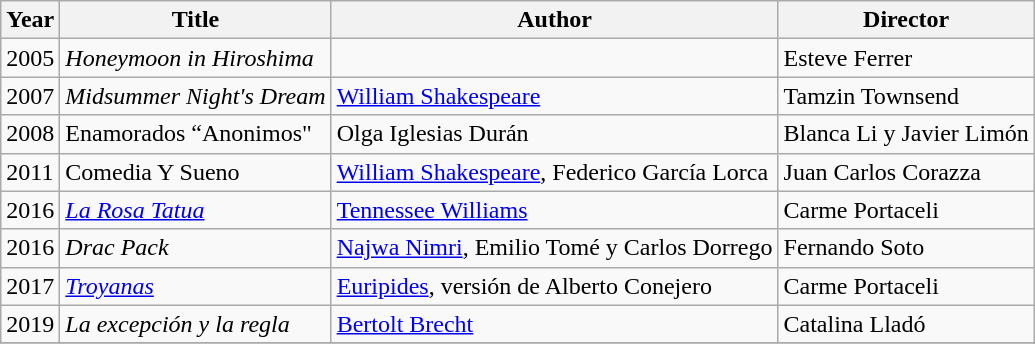<table class="wikitable sortable">
<tr>
<th>Year</th>
<th>Title</th>
<th>Author</th>
<th>Director</th>
</tr>
<tr>
<td>2005</td>
<td><em>Honeymoon in Hiroshima</em></td>
<td></td>
<td>Esteve Ferrer</td>
</tr>
<tr>
<td>2007</td>
<td><em>Midsummer Night's Dream</em></td>
<td><a href='#'>William Shakespeare</a></td>
<td>Tamzin Townsend</td>
</tr>
<tr>
<td>2008</td>
<td>Enamorados “Anonimos"</td>
<td>Olga Iglesias Durán</td>
<td>Blanca Li y Javier Limón</td>
</tr>
<tr>
<td>2011</td>
<td>Comedia Y Sueno</td>
<td><a href='#'>William Shakespeare</a>, Federico García Lorca</td>
<td>Juan Carlos Corazza</td>
</tr>
<tr>
<td>2016</td>
<td><em><a href='#'>La Rosa Tatua</a></em></td>
<td><a href='#'>Tennessee Williams</a></td>
<td>Carme Portaceli</td>
</tr>
<tr>
<td>2016</td>
<td><em>Drac Pack</em></td>
<td><a href='#'>Najwa Nimri</a>, Emilio Tomé y Carlos Dorrego</td>
<td>Fernando Soto</td>
</tr>
<tr>
<td>2017</td>
<td><em><a href='#'>Troyanas</a></em></td>
<td><a href='#'>Euripides</a>, versión de Alberto Conejero</td>
<td>Carme Portaceli</td>
</tr>
<tr>
<td>2019</td>
<td><em>La excepción y la regla</em></td>
<td><a href='#'>Bertolt Brecht</a></td>
<td>Catalina Lladó</td>
</tr>
<tr>
</tr>
</table>
